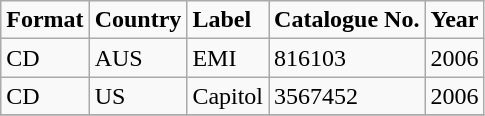<table class="wikitable">
<tr>
<td colspan="1"><strong>Format</strong></td>
<td colspan="1"><strong>Country</strong></td>
<td colspan="1"><strong>Label</strong></td>
<td colspan="1"><strong>Catalogue No.</strong></td>
<td colspan="1"><strong>Year</strong></td>
</tr>
<tr>
<td>CD</td>
<td>AUS</td>
<td>EMI</td>
<td>816103</td>
<td>2006</td>
</tr>
<tr>
<td>CD</td>
<td>US</td>
<td>Capitol</td>
<td>3567452</td>
<td>2006</td>
</tr>
<tr>
</tr>
</table>
